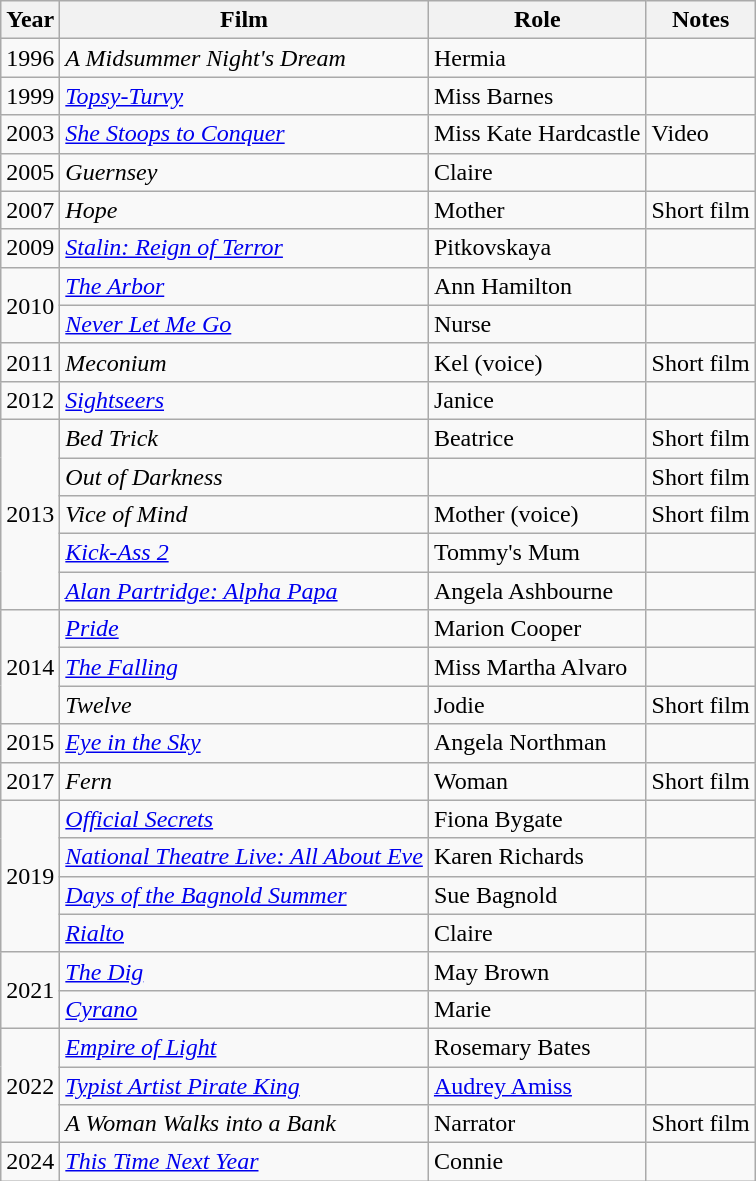<table class="wikitable sortable">
<tr>
<th>Year</th>
<th>Film</th>
<th>Role</th>
<th>Notes</th>
</tr>
<tr>
<td>1996</td>
<td><em>A Midsummer Night's Dream</em></td>
<td>Hermia</td>
<td></td>
</tr>
<tr>
<td>1999</td>
<td><em><a href='#'>Topsy-Turvy</a></em></td>
<td>Miss Barnes</td>
<td></td>
</tr>
<tr>
<td>2003</td>
<td><em><a href='#'>She Stoops to Conquer</a></em></td>
<td>Miss Kate Hardcastle</td>
<td>Video</td>
</tr>
<tr>
<td>2005</td>
<td><em>Guernsey</em></td>
<td>Claire</td>
<td></td>
</tr>
<tr>
<td>2007</td>
<td><em>Hope</em></td>
<td>Mother</td>
<td>Short film</td>
</tr>
<tr>
<td>2009</td>
<td><a href='#'><em>Stalin: Reign of Terror</em></a></td>
<td>Pitkovskaya</td>
<td></td>
</tr>
<tr>
<td rowspan="2">2010</td>
<td><a href='#'><em>The Arbor</em></a></td>
<td>Ann Hamilton</td>
<td></td>
</tr>
<tr>
<td><a href='#'><em>Never Let Me Go</em></a></td>
<td>Nurse</td>
<td></td>
</tr>
<tr>
<td>2011</td>
<td><em>Meconium</em></td>
<td>Kel (voice)</td>
<td>Short film</td>
</tr>
<tr>
<td>2012</td>
<td><em><a href='#'>Sightseers</a></em></td>
<td>Janice</td>
<td></td>
</tr>
<tr>
<td rowspan="5">2013</td>
<td><em>Bed Trick</em></td>
<td>Beatrice</td>
<td>Short film</td>
</tr>
<tr>
<td><em>Out of Darkness</em></td>
<td></td>
<td>Short film</td>
</tr>
<tr>
<td><em>Vice of Mind</em></td>
<td>Mother (voice)</td>
<td>Short film</td>
</tr>
<tr>
<td><a href='#'><em>Kick-Ass 2</em></a></td>
<td>Tommy's Mum</td>
<td></td>
</tr>
<tr>
<td><em><a href='#'>Alan Partridge: Alpha Papa</a></em></td>
<td>Angela Ashbourne</td>
<td></td>
</tr>
<tr>
<td rowspan="3">2014</td>
<td><a href='#'><em>Pride</em></a></td>
<td>Marion Cooper</td>
<td></td>
</tr>
<tr>
<td><a href='#'><em>The Falling</em></a></td>
<td>Miss Martha Alvaro</td>
<td></td>
</tr>
<tr>
<td><em>Twelve</em></td>
<td>Jodie</td>
<td>Short film</td>
</tr>
<tr>
<td>2015</td>
<td><a href='#'><em>Eye in the Sky</em></a></td>
<td>Angela Northman</td>
<td></td>
</tr>
<tr>
<td>2017</td>
<td><em>Fern</em></td>
<td>Woman</td>
<td>Short film</td>
</tr>
<tr>
<td rowspan="4">2019</td>
<td><a href='#'><em>Official Secrets</em></a></td>
<td>Fiona Bygate</td>
<td></td>
</tr>
<tr>
<td><a href='#'><em>National Theatre Live: All About Eve</em></a></td>
<td>Karen Richards</td>
<td></td>
</tr>
<tr>
<td><a href='#'><em>Days of the Bagnold Summer</em></a></td>
<td>Sue Bagnold</td>
<td></td>
</tr>
<tr>
<td><a href='#'><em>Rialto</em></a></td>
<td>Claire</td>
<td></td>
</tr>
<tr>
<td rowspan="2">2021</td>
<td><a href='#'><em>The Dig</em></a></td>
<td>May Brown</td>
<td></td>
</tr>
<tr>
<td><a href='#'><em>Cyrano</em></a></td>
<td>Marie</td>
<td></td>
</tr>
<tr>
<td rowspan="3">2022</td>
<td><em><a href='#'>Empire of Light</a></em></td>
<td>Rosemary Bates</td>
<td></td>
</tr>
<tr>
<td><em><a href='#'>Typist Artist Pirate King</a></em></td>
<td><a href='#'>Audrey Amiss</a></td>
<td></td>
</tr>
<tr>
<td><em>A Woman Walks into a Bank</em></td>
<td>Narrator</td>
<td>Short film</td>
</tr>
<tr>
<td>2024</td>
<td><em><a href='#'>This Time Next Year</a></em></td>
<td>Connie</td>
<td></td>
</tr>
</table>
